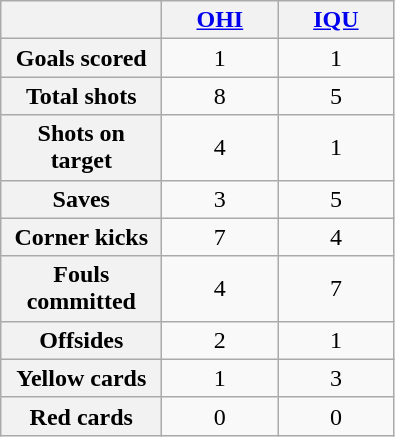<table class="wikitable plainrowheaders" style="text-align:center">
<tr>
<th scope="col" style="width:100px"></th>
<th scope="col" style="width:70px"><a href='#'>OHI</a></th>
<th scope="col" style="width:70px"><a href='#'>IQU</a></th>
</tr>
<tr>
<th scope=row>Goals scored</th>
<td>1</td>
<td>1</td>
</tr>
<tr>
<th scope=row>Total shots</th>
<td>8</td>
<td>5</td>
</tr>
<tr>
<th scope=row>Shots on target</th>
<td>4</td>
<td>1</td>
</tr>
<tr>
<th scope=row>Saves</th>
<td>3</td>
<td>5</td>
</tr>
<tr>
<th scope=row>Corner kicks</th>
<td>7</td>
<td>4</td>
</tr>
<tr>
<th scope=row>Fouls committed</th>
<td>4</td>
<td>7</td>
</tr>
<tr>
<th scope=row>Offsides</th>
<td>2</td>
<td>1</td>
</tr>
<tr>
<th scope=row>Yellow cards</th>
<td>1</td>
<td>3</td>
</tr>
<tr>
<th scope=row>Red cards</th>
<td>0</td>
<td>0</td>
</tr>
</table>
